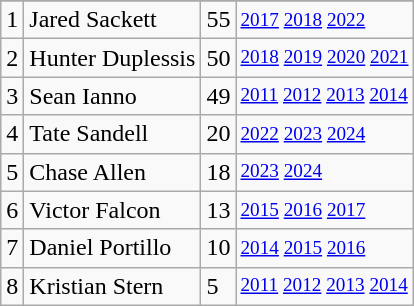<table class="wikitable">
<tr>
</tr>
<tr>
<td>1</td>
<td>Jared Sackett</td>
<td>55</td>
<td style="font-size:80%;"><a href='#'>2017</a> <a href='#'>2018</a> <a href='#'>2022</a></td>
</tr>
<tr>
<td>2</td>
<td>Hunter Duplessis</td>
<td>50</td>
<td style="font-size:80%;"><a href='#'>2018</a> <a href='#'>2019</a> <a href='#'>2020</a> <a href='#'>2021</a></td>
</tr>
<tr>
<td>3</td>
<td>Sean Ianno</td>
<td>49</td>
<td style="font-size:80%;"><a href='#'>2011</a> <a href='#'>2012</a> <a href='#'>2013</a> <a href='#'>2014</a></td>
</tr>
<tr>
<td>4</td>
<td>Tate Sandell</td>
<td>20</td>
<td style="font-size:80%;"><a href='#'>2022</a> <a href='#'>2023</a> <a href='#'>2024</a></td>
</tr>
<tr>
<td>5</td>
<td>Chase Allen</td>
<td>18</td>
<td style="font-size:80%;"><a href='#'>2023</a> <a href='#'>2024</a></td>
</tr>
<tr>
<td>6</td>
<td>Victor Falcon</td>
<td>13</td>
<td style="font-size:80%;"><a href='#'>2015</a> <a href='#'>2016</a> <a href='#'>2017</a></td>
</tr>
<tr>
<td>7</td>
<td>Daniel Portillo</td>
<td>10</td>
<td style="font-size:80%;"><a href='#'>2014</a> <a href='#'>2015</a> <a href='#'>2016</a></td>
</tr>
<tr>
<td>8</td>
<td>Kristian Stern</td>
<td>5</td>
<td style="font-size:80%;"><a href='#'>2011</a> <a href='#'>2012</a> <a href='#'>2013</a> <a href='#'>2014</a></td>
</tr>
</table>
